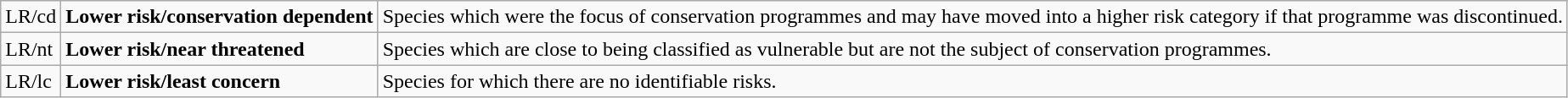<table class="wikitable" style="text-align:left">
<tr>
<td>LR/cd</td>
<td><strong>Lower risk/conservation dependent</strong></td>
<td>Species which were the focus of conservation programmes and may have moved into a higher risk category if that programme was discontinued.</td>
</tr>
<tr>
<td>LR/nt</td>
<td><strong>Lower risk/near threatened</strong></td>
<td>Species which are close to being classified as vulnerable but are not the subject of conservation programmes.</td>
</tr>
<tr>
<td>LR/lc</td>
<td><strong>Lower risk/least concern</strong></td>
<td>Species for which there are no identifiable risks.</td>
</tr>
</table>
